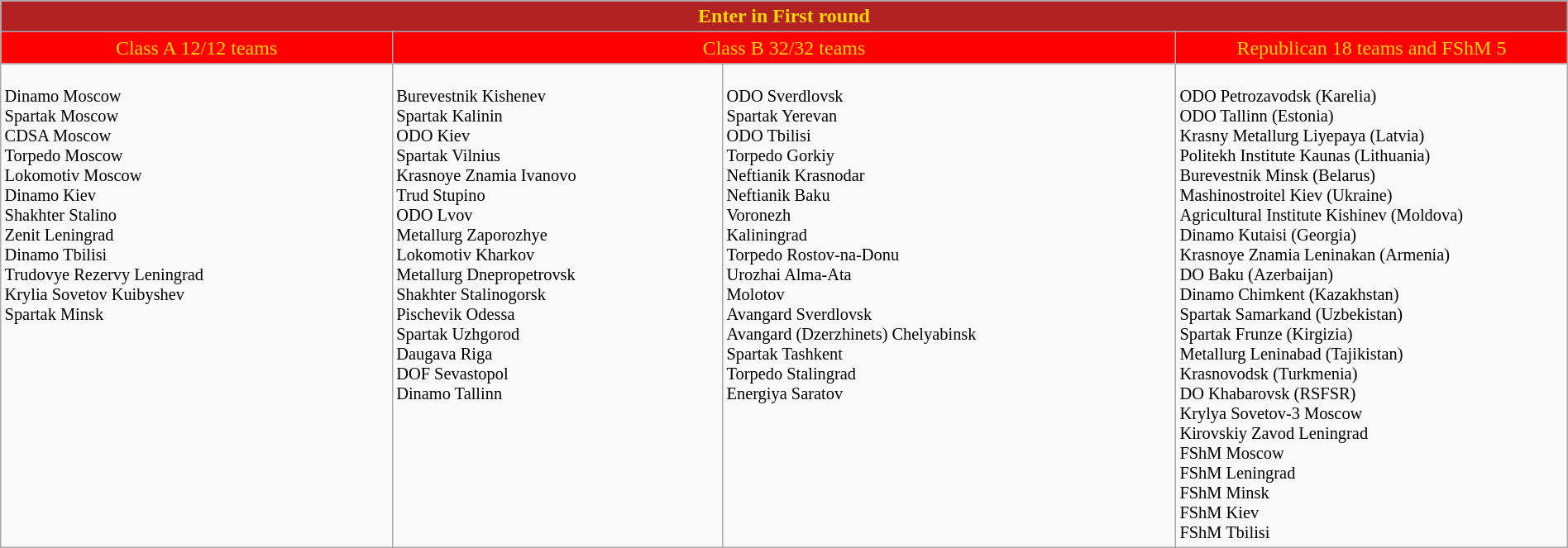<table class="wikitable" style="width:100%;">
<tr style="background:Firebrick; text-align:center;">
<td style="width:100%; color:Gold" colspan="4"><strong>Enter in First round</strong></td>
</tr>
<tr style="background:Red;">
<td style="text-align:center; width:25%; color:Gold" colspan=1>Class A 12/12 teams</td>
<td style="text-align:center; width:50%; color:Gold" colspan=2>Class B 32/32 teams</td>
<td style="text-align:center; width:25%; color:Gold" colspan=1>Republican 18 teams and FShM 5</td>
</tr>
<tr style="vertical-align:top; font-size:85%;">
<td rowspan=3><br> Dinamo Moscow<br>
 Spartak Moscow<br>
 CDSA Moscow<br>
 Torpedo Moscow<br>
 Lokomotiv Moscow<br>
 Dinamo Kiev<br>
 Shakhter Stalino<br>
 Zenit Leningrad<br>
 Dinamo Tbilisi<br>
 Trudovye Rezervy Leningrad<br>
 Krylia Sovetov Kuibyshev<br>
 Spartak Minsk<br></td>
<td><br> Burevestnik Kishenev<br>
 Spartak Kalinin<br>
 ODO Kiev<br>
 Spartak Vilnius<br>
 Krasnoye Znamia Ivanovo<br>
 Trud Stupino<br>
 ODO Lvov<br>
 Metallurg Zaporozhye<br>
 Lokomotiv Kharkov<br>
 Metallurg Dnepropetrovsk<br>
 Shakhter Stalinogorsk<br>
 Pischevik Odessa<br>
 Spartak Uzhgorod<br>
 Daugava Riga<br>
 DOF Sevastopol<br>
 Dinamo Tallinn<br></td>
<td><br> ODO Sverdlovsk<br>
 Spartak Yerevan<br>
 ODO Tbilisi<br>
 Torpedo Gorkiy<br>
 Neftianik Krasnodar<br>
 Neftianik Baku<br>
 Voronezh<br>
 Kaliningrad<br>
 Torpedo Rostov-na-Donu<br>
 Urozhai Alma-Ata<br>
 Molotov<br>
 Avangard Sverdlovsk<br>
 Avangard (Dzerzhinets) Chelyabinsk<br>
 Spartak Tashkent<br>
 Torpedo Stalingrad<br>
 Energiya Saratov<br></td>
<td><br> ODO Petrozavodsk (Karelia)<br>
 ODO Tallinn (Estonia)<br>
 Krasny Metallurg Liyepaya (Latvia)<br>
 Politekh Institute Kaunas (Lithuania)<br>
 Burevestnik Minsk (Belarus)<br>
 Mashinostroitel Kiev (Ukraine)<br>
 Agricultural Institute Kishinev (Moldova)<br>
 Dinamo Kutaisi (Georgia)<br>
 Krasnoye Znamia Leninakan (Armenia)<br>
 DO Baku (Azerbaijan)<br>
 Dinamo Chimkent (Kazakhstan)<br>
 Spartak Samarkand (Uzbekistan)<br>
 Spartak Frunze (Kirgizia)<br>
 Metallurg Leninabad (Tajikistan)<br>
 Krasnovodsk (Turkmenia)<br>
 DO Khabarovsk (RSFSR)<br>
 Krylya Sovetov-3 Moscow<br>
 Kirovskiy Zavod Leningrad<br>
 FShM Moscow<br>
 FShM Leningrad<br>
 FShM Minsk<br>
 FShM Kiev<br>
 FShM Tbilisi<br></td>
</tr>
</table>
